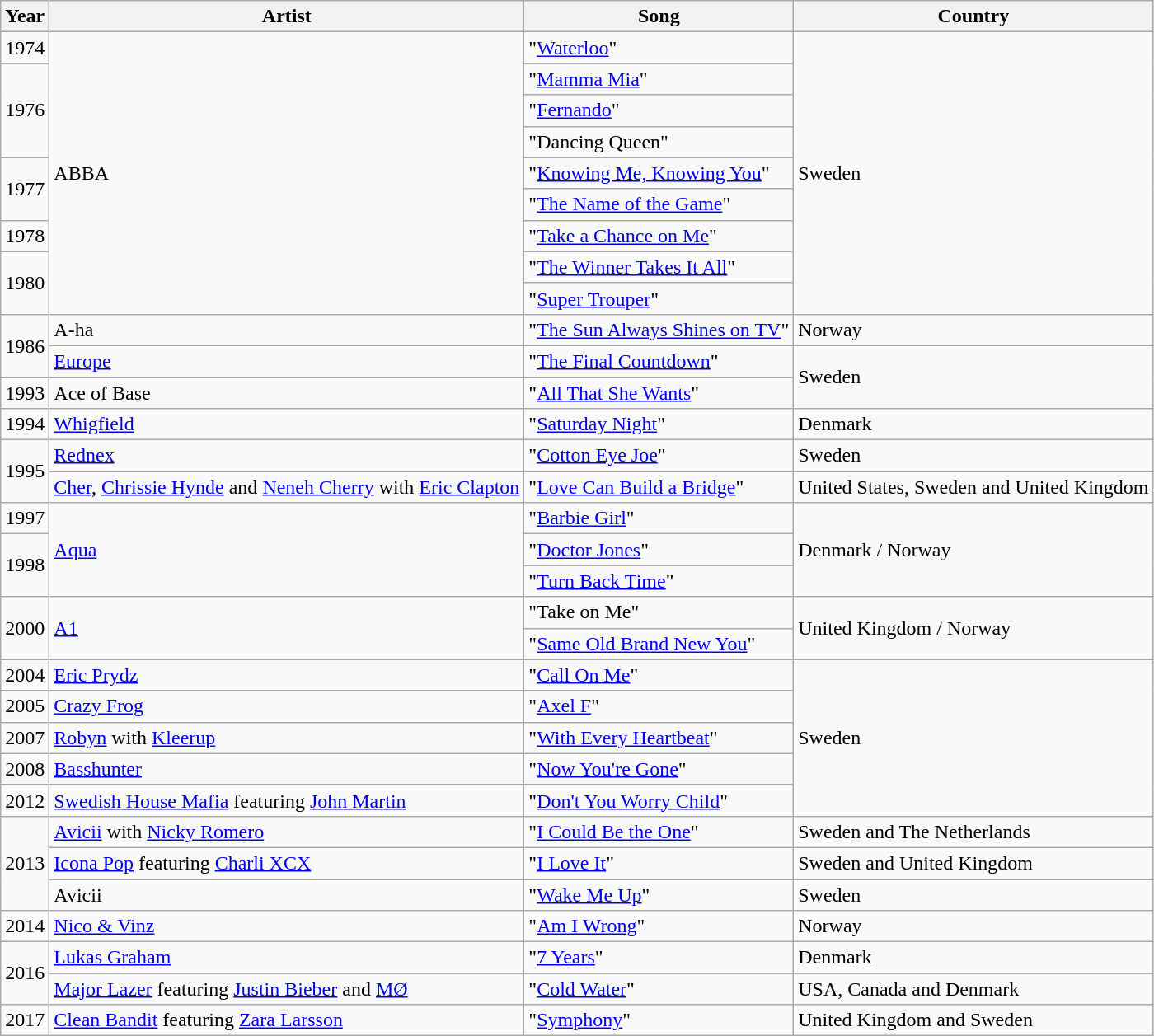<table class="wikitable">
<tr>
<th>Year</th>
<th>Artist</th>
<th>Song</th>
<th>Country</th>
</tr>
<tr>
<td>1974</td>
<td rowspan="9">ABBA</td>
<td>"<a href='#'>Waterloo</a>"</td>
<td rowspan="9">Sweden</td>
</tr>
<tr>
<td rowspan="3">1976</td>
<td>"<a href='#'>Mamma Mia</a>"</td>
</tr>
<tr>
<td>"<a href='#'>Fernando</a>"</td>
</tr>
<tr>
<td>"Dancing Queen"</td>
</tr>
<tr>
<td rowspan="2">1977</td>
<td>"<a href='#'>Knowing Me, Knowing You</a>"</td>
</tr>
<tr>
<td>"<a href='#'>The Name of the Game</a>"</td>
</tr>
<tr>
<td>1978</td>
<td>"<a href='#'>Take a Chance on Me</a>"</td>
</tr>
<tr>
<td rowspan="2">1980</td>
<td>"<a href='#'>The Winner Takes It All</a>"</td>
</tr>
<tr>
<td>"<a href='#'>Super Trouper</a>"</td>
</tr>
<tr>
<td rowspan="2">1986</td>
<td>A-ha</td>
<td>"<a href='#'>The Sun Always Shines on TV</a>"</td>
<td>Norway</td>
</tr>
<tr>
<td><a href='#'>Europe</a></td>
<td>"<a href='#'>The Final Countdown</a>"</td>
<td rowspan="2">Sweden</td>
</tr>
<tr>
<td>1993</td>
<td>Ace of Base</td>
<td>"<a href='#'>All That She Wants</a>"</td>
</tr>
<tr>
<td>1994</td>
<td><a href='#'>Whigfield</a></td>
<td>"<a href='#'>Saturday Night</a>"</td>
<td>Denmark</td>
</tr>
<tr>
<td rowspan="2">1995</td>
<td><a href='#'>Rednex</a></td>
<td>"<a href='#'>Cotton Eye Joe</a>"</td>
<td>Sweden</td>
</tr>
<tr>
<td><a href='#'>Cher</a>, <a href='#'>Chrissie Hynde</a> and <a href='#'>Neneh Cherry</a> with <a href='#'>Eric Clapton</a></td>
<td>"<a href='#'>Love Can Build a Bridge</a>"</td>
<td>United States, Sweden and United Kingdom</td>
</tr>
<tr>
<td>1997</td>
<td rowspan="3"><a href='#'>Aqua</a></td>
<td>"<a href='#'>Barbie Girl</a>"</td>
<td rowspan="3">Denmark / Norway</td>
</tr>
<tr>
<td rowspan="2">1998</td>
<td>"<a href='#'>Doctor Jones</a>"</td>
</tr>
<tr>
<td>"<a href='#'>Turn Back Time</a>"</td>
</tr>
<tr>
<td rowspan="2">2000</td>
<td rowspan="2"><a href='#'>A1</a></td>
<td>"Take on Me"</td>
<td rowspan="2">United Kingdom / Norway</td>
</tr>
<tr>
<td>"<a href='#'>Same Old Brand New You</a>"</td>
</tr>
<tr>
<td>2004</td>
<td><a href='#'>Eric Prydz</a></td>
<td>"<a href='#'>Call On Me</a>"</td>
<td rowspan="5">Sweden</td>
</tr>
<tr>
<td>2005</td>
<td><a href='#'>Crazy Frog</a></td>
<td>"<a href='#'>Axel F</a>"</td>
</tr>
<tr>
<td>2007</td>
<td><a href='#'>Robyn</a> with <a href='#'>Kleerup</a></td>
<td>"<a href='#'>With Every Heartbeat</a>"</td>
</tr>
<tr>
<td>2008</td>
<td><a href='#'>Basshunter</a></td>
<td>"<a href='#'>Now You're Gone</a>"</td>
</tr>
<tr>
<td>2012</td>
<td><a href='#'>Swedish House Mafia</a> featuring <a href='#'>John Martin</a></td>
<td>"<a href='#'>Don't You Worry Child</a>"</td>
</tr>
<tr>
<td rowspan="3">2013</td>
<td><a href='#'>Avicii</a> with <a href='#'>Nicky Romero</a></td>
<td>"<a href='#'>I Could Be the One</a>"</td>
<td>Sweden and The Netherlands</td>
</tr>
<tr>
<td><a href='#'>Icona Pop</a> featuring <a href='#'>Charli XCX</a></td>
<td>"<a href='#'>I Love It</a>"</td>
<td>Sweden and United Kingdom</td>
</tr>
<tr>
<td>Avicii</td>
<td>"<a href='#'>Wake Me Up</a>"</td>
<td>Sweden</td>
</tr>
<tr>
<td>2014</td>
<td><a href='#'>Nico & Vinz</a></td>
<td>"<a href='#'>Am I Wrong</a>"</td>
<td>Norway</td>
</tr>
<tr>
<td rowspan="2">2016</td>
<td><a href='#'>Lukas Graham</a></td>
<td>"<a href='#'>7 Years</a>"</td>
<td>Denmark</td>
</tr>
<tr>
<td><a href='#'>Major Lazer</a> featuring <a href='#'>Justin Bieber</a> and <a href='#'>MØ</a></td>
<td>"<a href='#'>Cold Water</a>"</td>
<td>USA, Canada and Denmark</td>
</tr>
<tr>
<td>2017</td>
<td><a href='#'>Clean Bandit</a> featuring <a href='#'>Zara Larsson</a></td>
<td>"<a href='#'>Symphony</a>"</td>
<td>United Kingdom and Sweden</td>
</tr>
</table>
